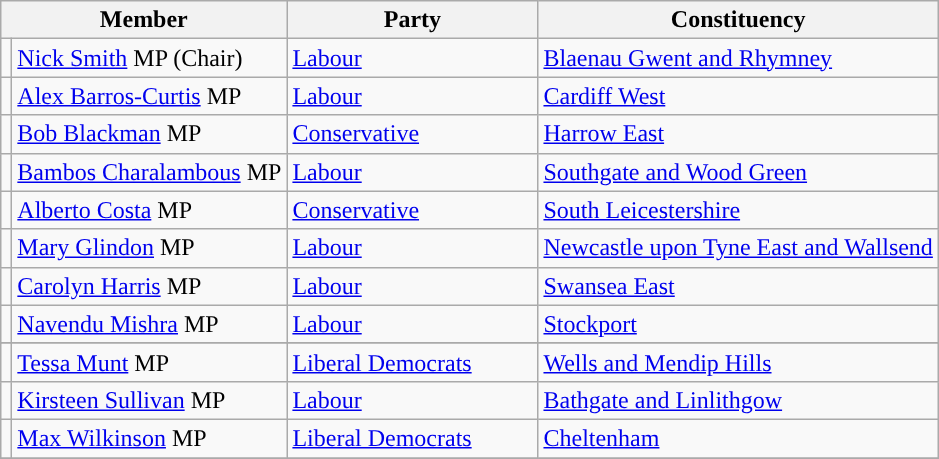<table class="wikitable">
<tr>
<th width="160px" colspan="2" valign="top">Member</th>
<th width="160px" valign="top">Party</th>
<th valign="top">Constituency</th>
</tr>
<tr>
<td style="color:inherit;background:"></td>
<td><a href='#'>Nick Smith</a> MP (Chair)</td>
<td><a href='#'>Labour</a></td>
<td><a href='#'>Blaenau Gwent and Rhymney</a></td>
</tr>
<tr>
<td style="color:inherit;background:"></td>
<td><a href='#'>Alex Barros-Curtis</a> MP</td>
<td><a href='#'>Labour</a></td>
<td><a href='#'>Cardiff West</a></td>
</tr>
<tr>
<td style="color:inherit;background:"></td>
<td><a href='#'>Bob Blackman</a> MP</td>
<td><a href='#'>Conservative</a></td>
<td><a href='#'>Harrow East</a></td>
</tr>
<tr>
<td style="color:inherit;background:"></td>
<td><a href='#'>Bambos Charalambous</a> MP</td>
<td><a href='#'>Labour</a></td>
<td><a href='#'>Southgate and Wood Green</a></td>
</tr>
<tr>
<td style="color:inherit;background:"></td>
<td><a href='#'>Alberto Costa</a> MP</td>
<td><a href='#'>Conservative</a></td>
<td><a href='#'>South Leicestershire</a></td>
</tr>
<tr>
<td style="color:inherit;background:"></td>
<td><a href='#'>Mary Glindon</a> MP</td>
<td><a href='#'>Labour</a></td>
<td><a href='#'>Newcastle upon Tyne East and Wallsend</a></td>
</tr>
<tr>
<td style="color:inherit;background:"></td>
<td><a href='#'>Carolyn Harris</a> MP</td>
<td><a href='#'>Labour</a></td>
<td><a href='#'>Swansea East</a></td>
</tr>
<tr>
<td style="color:inherit;background:"></td>
<td><a href='#'>Navendu Mishra</a> MP</td>
<td><a href='#'>Labour</a></td>
<td><a href='#'>Stockport</a></td>
</tr>
<tr>
</tr>
<tr>
<td style="color:inherit;background:"></td>
<td><a href='#'>Tessa Munt</a> MP</td>
<td><a href='#'>Liberal Democrats</a></td>
<td><a href='#'>Wells and Mendip Hills</a></td>
</tr>
<tr>
<td style="color:inherit;background:"></td>
<td><a href='#'>Kirsteen Sullivan</a> MP</td>
<td><a href='#'>Labour</a></td>
<td><a href='#'>Bathgate and Linlithgow</a></td>
</tr>
<tr>
<td style="color:inherit;background:"></td>
<td><a href='#'>Max Wilkinson</a> MP</td>
<td><a href='#'>Liberal Democrats</a></td>
<td><a href='#'>Cheltenham</a></td>
</tr>
<tr>
</tr>
</table>
